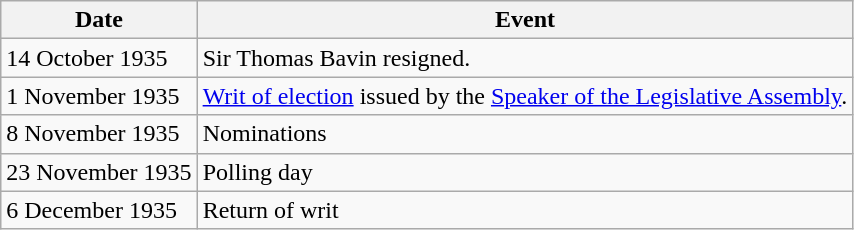<table class="wikitable">
<tr>
<th>Date</th>
<th>Event</th>
</tr>
<tr>
<td>14 October 1935</td>
<td>Sir Thomas Bavin resigned.</td>
</tr>
<tr>
<td>1 November 1935</td>
<td><a href='#'>Writ of election</a> issued by the <a href='#'>Speaker of the Legislative Assembly</a>.</td>
</tr>
<tr>
<td>8 November 1935</td>
<td>Nominations</td>
</tr>
<tr>
<td>23 November 1935</td>
<td>Polling day</td>
</tr>
<tr>
<td>6 December 1935</td>
<td>Return of writ</td>
</tr>
</table>
